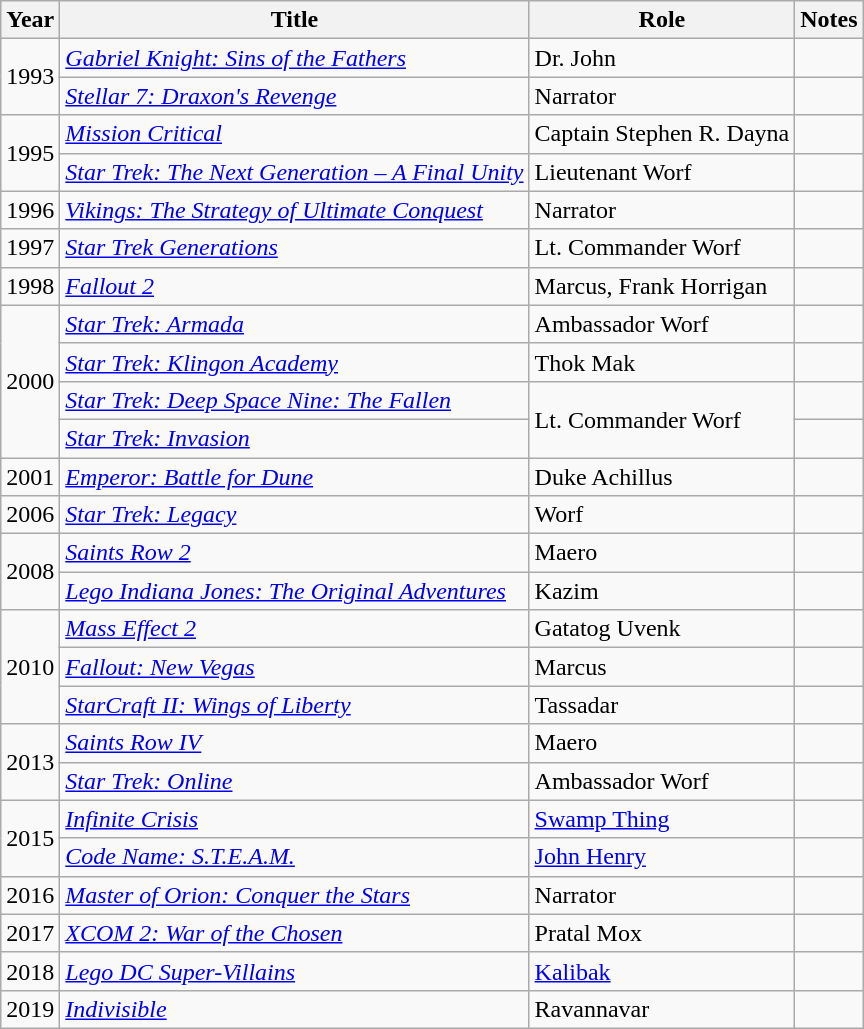<table class="wikitable sortable">
<tr>
<th>Year</th>
<th>Title</th>
<th>Role</th>
<th>Notes</th>
</tr>
<tr>
<td rowspan="2">1993</td>
<td><em><a href='#'>Gabriel Knight: Sins of the Fathers</a></em></td>
<td>Dr. John</td>
<td></td>
</tr>
<tr>
<td><em><a href='#'>Stellar 7: Draxon's Revenge</a></em></td>
<td>Narrator</td>
<td></td>
</tr>
<tr>
<td rowspan="2">1995</td>
<td><em><a href='#'>Mission Critical</a></em></td>
<td>Captain Stephen R. Dayna</td>
<td></td>
</tr>
<tr>
<td><em><a href='#'>Star Trek: The Next Generation – A Final Unity</a></em></td>
<td>Lieutenant Worf</td>
<td></td>
</tr>
<tr>
<td>1996</td>
<td><em><a href='#'>Vikings: The Strategy of Ultimate Conquest</a></em></td>
<td>Narrator</td>
<td></td>
</tr>
<tr>
<td>1997</td>
<td><em><a href='#'>Star Trek Generations</a></em></td>
<td>Lt. Commander Worf</td>
<td></td>
</tr>
<tr>
<td>1998</td>
<td><em><a href='#'>Fallout 2</a></em></td>
<td>Marcus, Frank Horrigan</td>
<td></td>
</tr>
<tr>
<td rowspan="4">2000</td>
<td><em><a href='#'>Star Trek: Armada</a></em></td>
<td>Ambassador Worf</td>
<td></td>
</tr>
<tr>
<td><em><a href='#'>Star Trek: Klingon Academy</a></em></td>
<td>Thok Mak</td>
<td></td>
</tr>
<tr>
<td><em><a href='#'>Star Trek: Deep Space Nine: The Fallen</a></em></td>
<td rowspan="2">Lt. Commander Worf</td>
<td></td>
</tr>
<tr>
<td><em><a href='#'>Star Trek: Invasion</a></em></td>
<td></td>
</tr>
<tr>
<td>2001</td>
<td><em><a href='#'>Emperor: Battle for Dune</a></em></td>
<td>Duke Achillus</td>
<td></td>
</tr>
<tr>
<td>2006</td>
<td><em><a href='#'>Star Trek: Legacy</a></em></td>
<td>Worf</td>
<td></td>
</tr>
<tr>
<td rowspan="2">2008</td>
<td><em><a href='#'>Saints Row 2</a></em></td>
<td>Maero</td>
<td></td>
</tr>
<tr>
<td><em><a href='#'>Lego Indiana Jones: The Original Adventures</a></em></td>
<td>Kazim</td>
<td></td>
</tr>
<tr>
<td rowspan="3">2010</td>
<td><em><a href='#'>Mass Effect 2</a></em></td>
<td>Gatatog Uvenk</td>
<td></td>
</tr>
<tr>
<td><em><a href='#'>Fallout: New Vegas</a></em></td>
<td>Marcus</td>
<td></td>
</tr>
<tr>
<td><em><a href='#'>StarCraft II: Wings of Liberty</a></em></td>
<td>Tassadar</td>
<td></td>
</tr>
<tr>
<td rowspan="2">2013</td>
<td><em><a href='#'>Saints Row IV</a></em></td>
<td>Maero</td>
<td></td>
</tr>
<tr>
<td><em><a href='#'>Star Trek: Online</a></em></td>
<td>Ambassador Worf</td>
<td></td>
</tr>
<tr>
<td rowspan="2">2015</td>
<td><em><a href='#'>Infinite Crisis</a></em></td>
<td><a href='#'>Swamp Thing</a></td>
<td></td>
</tr>
<tr>
<td><em><a href='#'>Code Name: S.T.E.A.M.</a></em></td>
<td><a href='#'>John Henry</a></td>
<td></td>
</tr>
<tr>
<td>2016</td>
<td><em><a href='#'>Master of Orion: Conquer the Stars</a></em></td>
<td>Narrator</td>
<td></td>
</tr>
<tr>
<td>2017</td>
<td><em><a href='#'>XCOM 2: War of the Chosen</a></em></td>
<td>Pratal Mox</td>
<td></td>
</tr>
<tr>
<td>2018</td>
<td><em><a href='#'>Lego DC Super-Villains</a></em></td>
<td><a href='#'>Kalibak</a></td>
<td></td>
</tr>
<tr>
<td>2019</td>
<td><em><a href='#'>Indivisible</a></em></td>
<td>Ravannavar</td>
<td></td>
</tr>
</table>
